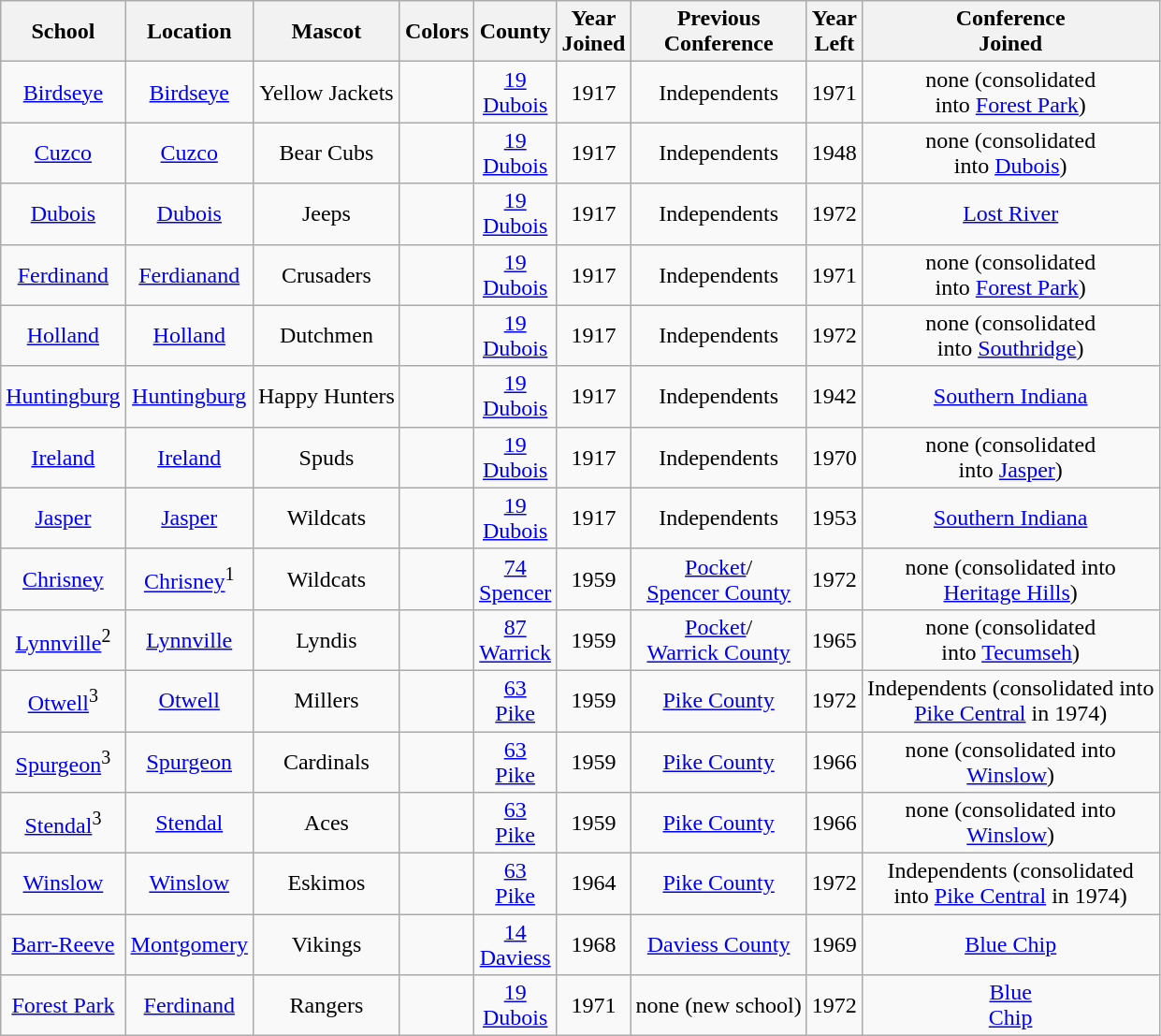<table class="wikitable" style="text-align:center;">
<tr>
<th>School</th>
<th>Location</th>
<th>Mascot</th>
<th>Colors</th>
<th>County</th>
<th>Year<br>Joined</th>
<th>Previous<br>Conference</th>
<th>Year<br>Left</th>
<th>Conference<br>Joined</th>
</tr>
<tr>
<td><a href='#'>Birdseye</a></td>
<td><a href='#'>Birdseye</a></td>
<td>Yellow Jackets</td>
<td> </td>
<td><a href='#'>19<br>Dubois</a></td>
<td>1917</td>
<td>Independents</td>
<td>1971</td>
<td>none (consolidated<br>into <a href='#'>Forest Park</a>)</td>
</tr>
<tr>
<td><a href='#'>Cuzco</a></td>
<td><a href='#'>Cuzco</a></td>
<td>Bear Cubs</td>
<td> </td>
<td><a href='#'>19<br>Dubois</a></td>
<td>1917</td>
<td>Independents</td>
<td>1948</td>
<td>none (consolidated<br>into <a href='#'>Dubois</a>)</td>
</tr>
<tr>
<td><a href='#'>Dubois</a></td>
<td><a href='#'>Dubois</a></td>
<td>Jeeps</td>
<td> </td>
<td><a href='#'>19<br>Dubois</a></td>
<td>1917</td>
<td>Independents</td>
<td>1972</td>
<td><a href='#'>Lost River</a></td>
</tr>
<tr>
<td><a href='#'>Ferdinand</a></td>
<td><a href='#'>Ferdianand</a></td>
<td>Crusaders</td>
<td> </td>
<td><a href='#'>19<br>Dubois</a></td>
<td>1917</td>
<td>Independents</td>
<td>1971</td>
<td>none (consolidated<br>into <a href='#'>Forest Park</a>)</td>
</tr>
<tr>
<td><a href='#'>Holland</a></td>
<td><a href='#'>Holland</a></td>
<td>Dutchmen</td>
<td> </td>
<td><a href='#'>19<br>Dubois</a></td>
<td>1917</td>
<td>Independents</td>
<td>1972</td>
<td>none (consolidated<br>into <a href='#'>Southridge</a>)</td>
</tr>
<tr>
<td><a href='#'>Huntingburg</a></td>
<td><a href='#'>Huntingburg</a></td>
<td>Happy Hunters</td>
<td> </td>
<td><a href='#'>19 <br> Dubois</a></td>
<td>1917</td>
<td>Independents</td>
<td>1942</td>
<td><a href='#'>Southern Indiana</a></td>
</tr>
<tr>
<td><a href='#'>Ireland</a></td>
<td><a href='#'>Ireland</a></td>
<td>Spuds</td>
<td> </td>
<td><a href='#'>19<br>Dubois</a></td>
<td>1917</td>
<td>Independents</td>
<td>1970</td>
<td>none (consolidated<br>into <a href='#'>Jasper</a>)</td>
</tr>
<tr>
<td><a href='#'>Jasper</a></td>
<td><a href='#'>Jasper</a></td>
<td>Wildcats</td>
<td> </td>
<td><a href='#'>19<br>Dubois</a></td>
<td>1917</td>
<td>Independents</td>
<td>1953</td>
<td><a href='#'>Southern Indiana</a></td>
</tr>
<tr>
<td><a href='#'>Chrisney</a></td>
<td><a href='#'>Chrisney</a><sup>1</sup></td>
<td>Wildcats</td>
<td> </td>
<td><a href='#'>74 <br> Spencer</a></td>
<td>1959</td>
<td><a href='#'>Pocket</a>/<br><a href='#'>Spencer County</a></td>
<td>1972</td>
<td>none (consolidated into<br><a href='#'>Heritage Hills</a>)</td>
</tr>
<tr>
<td><a href='#'>Lynnville</a><sup>2</sup></td>
<td><a href='#'>Lynnville</a></td>
<td>Lyndis</td>
<td> </td>
<td><a href='#'>87<br>Warrick</a></td>
<td>1959</td>
<td><a href='#'>Pocket</a>/<br><a href='#'>Warrick County</a></td>
<td>1965</td>
<td>none (consolidated<br>into <a href='#'>Tecumseh</a>)</td>
</tr>
<tr>
<td><a href='#'>Otwell</a><sup>3</sup></td>
<td><a href='#'>Otwell</a></td>
<td>Millers</td>
<td> </td>
<td><a href='#'>63<br>Pike</a></td>
<td>1959</td>
<td><a href='#'>Pike County</a></td>
<td>1972</td>
<td>Independents (consolidated into<br><a href='#'>Pike Central</a> in 1974)</td>
</tr>
<tr>
<td><a href='#'>Spurgeon</a><sup>3</sup></td>
<td><a href='#'>Spurgeon</a></td>
<td>Cardinals</td>
<td> </td>
<td><a href='#'>63<br>Pike</a></td>
<td>1959</td>
<td><a href='#'>Pike County</a></td>
<td>1966</td>
<td>none (consolidated into<br><a href='#'>Winslow</a>)</td>
</tr>
<tr>
<td><a href='#'>Stendal</a><sup>3</sup></td>
<td><a href='#'>Stendal</a></td>
<td>Aces</td>
<td> </td>
<td><a href='#'>63<br>Pike</a></td>
<td>1959</td>
<td><a href='#'>Pike County</a></td>
<td>1966</td>
<td>none (consolidated into<br><a href='#'>Winslow</a>)</td>
</tr>
<tr>
<td><a href='#'>Winslow</a></td>
<td><a href='#'>Winslow</a></td>
<td>Eskimos</td>
<td> </td>
<td><a href='#'>63<br>Pike</a></td>
<td>1964</td>
<td><a href='#'>Pike County</a></td>
<td>1972</td>
<td>Independents (consolidated<br>into <a href='#'>Pike Central</a> in 1974)</td>
</tr>
<tr>
<td><a href='#'>Barr-Reeve</a></td>
<td><a href='#'>Montgomery</a></td>
<td>Vikings</td>
<td> </td>
<td><a href='#'>14<br>Daviess</a></td>
<td>1968</td>
<td><a href='#'>Daviess County</a></td>
<td>1969</td>
<td><a href='#'>Blue Chip</a></td>
</tr>
<tr>
<td><a href='#'>Forest Park</a></td>
<td><a href='#'>Ferdinand</a></td>
<td>Rangers</td>
<td> </td>
<td><a href='#'>19<br>Dubois</a></td>
<td>1971</td>
<td>none (new school)</td>
<td>1972</td>
<td><a href='#'>Blue <br> Chip</a></td>
</tr>
</table>
